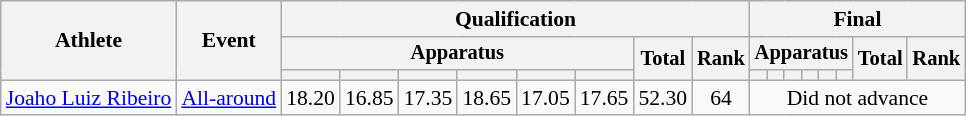<table class="wikitable" style="font-size:90%">
<tr>
<th rowspan=3>Athlete</th>
<th rowspan=3>Event</th>
<th colspan =8>Qualification</th>
<th colspan =8>Final</th>
</tr>
<tr style="font-size:95%">
<th colspan=6>Apparatus</th>
<th rowspan=2>Total</th>
<th rowspan=2>Rank</th>
<th colspan=6>Apparatus</th>
<th rowspan=2>Total</th>
<th rowspan=2>Rank</th>
</tr>
<tr style="font-size:95%">
<th></th>
<th></th>
<th></th>
<th></th>
<th></th>
<th></th>
<th></th>
<th></th>
<th></th>
<th></th>
<th></th>
<th></th>
</tr>
<tr align=center>
<td align=left><a href='#'>Joaho Luiz Ribeiro</a></td>
<td align=left><a href='#'>All-around</a></td>
<td>18.20</td>
<td>16.85</td>
<td>17.35</td>
<td>18.65</td>
<td>17.05</td>
<td>17.65</td>
<td>52.30</td>
<td>64</td>
<td colspan=8>Did not advance</td>
</tr>
</table>
